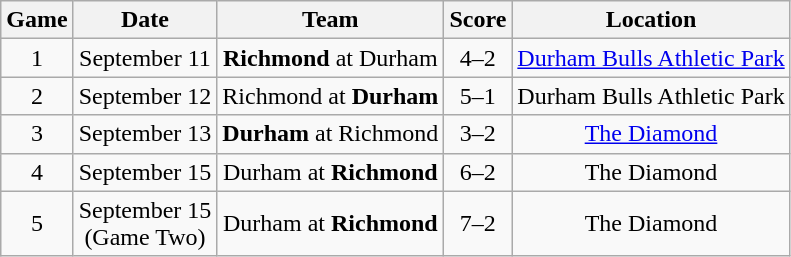<table class="wikitable" style="text-align:center">
<tr>
<th>Game</th>
<th>Date</th>
<th>Team</th>
<th>Score</th>
<th>Location</th>
</tr>
<tr>
<td>1</td>
<td>September 11</td>
<td><strong>Richmond</strong> at Durham</td>
<td>4–2</td>
<td><a href='#'>Durham Bulls Athletic Park</a></td>
</tr>
<tr>
<td>2</td>
<td>September 12</td>
<td>Richmond at <strong>Durham</strong></td>
<td>5–1</td>
<td>Durham Bulls Athletic Park</td>
</tr>
<tr>
<td>3</td>
<td>September 13</td>
<td><strong>Durham</strong> at Richmond</td>
<td>3–2</td>
<td><a href='#'>The Diamond</a></td>
</tr>
<tr>
<td>4</td>
<td>September 15</td>
<td>Durham at <strong>Richmond</strong></td>
<td>6–2</td>
<td>The Diamond</td>
</tr>
<tr>
<td>5</td>
<td>September 15<br>(Game Two)</td>
<td>Durham at <strong>Richmond</strong></td>
<td>7–2</td>
<td>The Diamond</td>
</tr>
</table>
